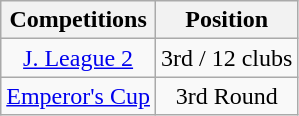<table class="wikitable" style="text-align:center;">
<tr>
<th>Competitions</th>
<th>Position</th>
</tr>
<tr>
<td><a href='#'>J. League 2</a></td>
<td>3rd / 12 clubs</td>
</tr>
<tr>
<td><a href='#'>Emperor's Cup</a></td>
<td>3rd Round</td>
</tr>
</table>
